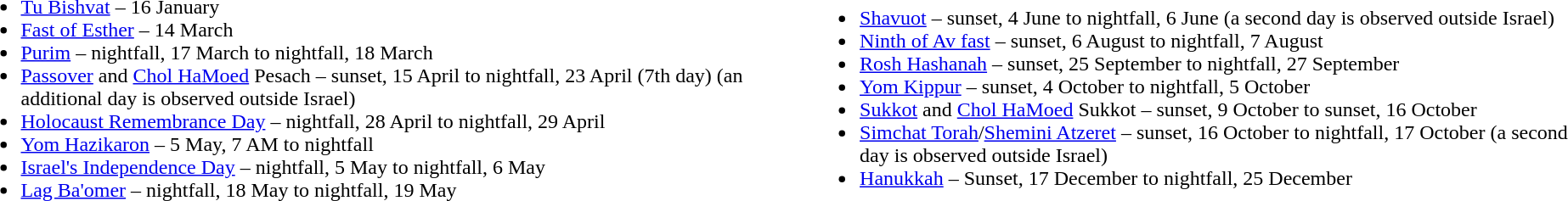<table>
<tr>
<td><br><ul><li><a href='#'>Tu Bishvat</a> – 16 January</li><li><a href='#'>Fast of Esther</a> – 14 March</li><li><a href='#'>Purim</a> – nightfall, 17 March to nightfall, 18 March</li><li><a href='#'>Passover</a> and <a href='#'>Chol HaMoed</a> Pesach – sunset, 15 April to nightfall, 23 April (7th day) (an additional day is observed outside Israel)</li><li><a href='#'>Holocaust Remembrance Day</a> – nightfall, 28 April to nightfall, 29 April</li><li><a href='#'>Yom Hazikaron</a> – 5 May, 7 AM to nightfall</li><li><a href='#'>Israel's Independence Day</a> – nightfall, 5 May to nightfall, 6 May</li><li><a href='#'>Lag Ba'omer</a> – nightfall, 18 May to nightfall, 19 May</li></ul></td>
<td><br><ul><li><a href='#'>Shavuot</a> – sunset, 4 June to nightfall, 6 June (a second day is observed outside Israel)</li><li><a href='#'>Ninth of Av fast</a> – sunset, 6 August to nightfall, 7 August</li><li><a href='#'>Rosh Hashanah</a> – sunset, 25 September to nightfall, 27 September</li><li><a href='#'>Yom Kippur</a> – sunset, 4 October to nightfall, 5 October</li><li><a href='#'>Sukkot</a> and <a href='#'>Chol HaMoed</a> Sukkot – sunset, 9 October to sunset, 16 October</li><li><a href='#'>Simchat Torah</a>/<a href='#'>Shemini Atzeret</a> – sunset, 16 October to nightfall, 17 October (a second day is observed outside Israel)</li><li><a href='#'>Hanukkah</a> – Sunset, 17 December to nightfall, 25 December</li></ul></td>
</tr>
</table>
